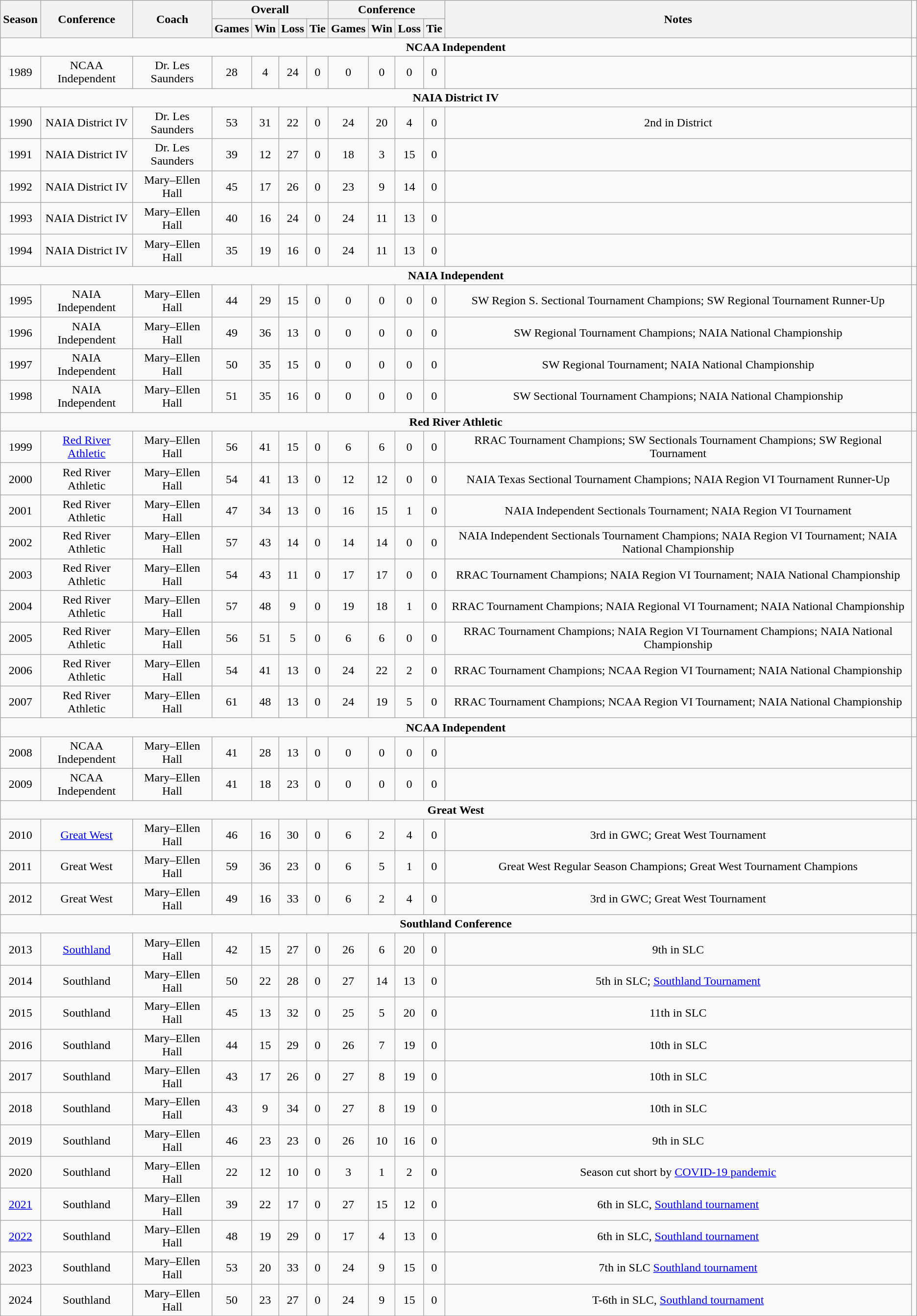<table class="wikitable" style="text-align: center;">
<tr>
<th rowspan=2>Season</th>
<th rowspan=2>Conference</th>
<th rowspan=2>Coach</th>
<th colspan="4">Overall</th>
<th colspan="4">Conference</th>
<th rowspan=2>Notes</th>
</tr>
<tr>
<th>Games</th>
<th>Win</th>
<th>Loss</th>
<th>Tie</th>
<th>Games</th>
<th>Win</th>
<th>Loss</th>
<th>Tie</th>
</tr>
<tr>
<td colspan=12><strong>NCAA Independent</strong></td>
<td></td>
</tr>
<tr>
<td>1989</td>
<td>NCAA Independent</td>
<td>Dr. Les Saunders</td>
<td>28</td>
<td>4</td>
<td>24</td>
<td>0</td>
<td>0</td>
<td>0</td>
<td>0</td>
<td>0</td>
<td></td>
</tr>
<tr>
<td colspan=12><strong>NAIA District IV</strong></td>
<td></td>
</tr>
<tr>
<td>1990</td>
<td>NAIA District IV</td>
<td>Dr. Les Saunders</td>
<td>53</td>
<td>31</td>
<td>22</td>
<td>0</td>
<td>24</td>
<td>20</td>
<td>4</td>
<td>0</td>
<td>2nd in District</td>
</tr>
<tr>
<td>1991</td>
<td>NAIA District IV</td>
<td>Dr. Les Saunders</td>
<td>39</td>
<td>12</td>
<td>27</td>
<td>0</td>
<td>18</td>
<td>3</td>
<td>15</td>
<td>0</td>
<td></td>
</tr>
<tr>
<td>1992</td>
<td>NAIA District IV</td>
<td>Mary–Ellen Hall</td>
<td>45</td>
<td>17</td>
<td>26</td>
<td>0</td>
<td>23</td>
<td>9</td>
<td>14</td>
<td>0</td>
<td></td>
</tr>
<tr>
<td>1993</td>
<td>NAIA District IV</td>
<td>Mary–Ellen Hall</td>
<td>40</td>
<td>16</td>
<td>24</td>
<td>0</td>
<td>24</td>
<td>11</td>
<td>13</td>
<td>0</td>
<td></td>
</tr>
<tr>
<td>1994</td>
<td>NAIA District IV</td>
<td>Mary–Ellen Hall</td>
<td>35</td>
<td>19</td>
<td>16</td>
<td>0</td>
<td>24</td>
<td>11</td>
<td>13</td>
<td>0</td>
<td></td>
</tr>
<tr>
<td colspan=12><strong>NAIA Independent</strong></td>
<td></td>
</tr>
<tr>
<td>1995</td>
<td>NAIA Independent</td>
<td>Mary–Ellen Hall</td>
<td>44</td>
<td>29</td>
<td>15</td>
<td>0</td>
<td>0</td>
<td>0</td>
<td>0</td>
<td>0</td>
<td>SW Region S. Sectional Tournament Champions; SW Regional Tournament Runner-Up</td>
</tr>
<tr>
<td>1996</td>
<td>NAIA Independent</td>
<td>Mary–Ellen Hall</td>
<td>49</td>
<td>36</td>
<td>13</td>
<td>0</td>
<td>0</td>
<td>0</td>
<td>0</td>
<td>0</td>
<td>SW Regional Tournament Champions; NAIA National Championship</td>
</tr>
<tr>
<td>1997</td>
<td>NAIA Independent</td>
<td>Mary–Ellen Hall</td>
<td>50</td>
<td>35</td>
<td>15</td>
<td>0</td>
<td>0</td>
<td>0</td>
<td>0</td>
<td>0</td>
<td>SW Regional Tournament; NAIA National Championship</td>
</tr>
<tr>
<td>1998</td>
<td>NAIA Independent</td>
<td>Mary–Ellen Hall</td>
<td>51</td>
<td>35</td>
<td>16</td>
<td>0</td>
<td>0</td>
<td>0</td>
<td>0</td>
<td>0</td>
<td>SW Sectional Tournament Champions; NAIA National Championship</td>
</tr>
<tr>
<td colspan=12><strong>Red River Athletic</strong></td>
<td></td>
</tr>
<tr>
<td>1999</td>
<td><a href='#'>Red River Athletic</a></td>
<td>Mary–Ellen Hall</td>
<td>56</td>
<td>41</td>
<td>15</td>
<td>0</td>
<td>6</td>
<td>6</td>
<td>0</td>
<td>0</td>
<td>RRAC Tournament Champions; SW Sectionals Tournament Champions; SW Regional Tournament</td>
</tr>
<tr>
<td>2000</td>
<td>Red River Athletic</td>
<td>Mary–Ellen Hall</td>
<td>54</td>
<td>41</td>
<td>13</td>
<td>0</td>
<td>12</td>
<td>12</td>
<td>0</td>
<td>0</td>
<td>NAIA Texas Sectional Tournament Champions; NAIA Region VI Tournament Runner-Up</td>
</tr>
<tr>
<td>2001</td>
<td>Red River Athletic</td>
<td>Mary–Ellen Hall</td>
<td>47</td>
<td>34</td>
<td>13</td>
<td>0</td>
<td>16</td>
<td>15</td>
<td>1</td>
<td>0</td>
<td>NAIA Independent Sectionals Tournament; NAIA Region VI Tournament</td>
</tr>
<tr>
<td>2002</td>
<td>Red River Athletic</td>
<td>Mary–Ellen Hall</td>
<td>57</td>
<td>43</td>
<td>14</td>
<td>0</td>
<td>14</td>
<td>14</td>
<td>0</td>
<td>0</td>
<td>NAIA Independent Sectionals Tournament Champions; NAIA Region VI Tournament; NAIA National Championship</td>
</tr>
<tr>
<td>2003</td>
<td>Red River Athletic</td>
<td>Mary–Ellen Hall</td>
<td>54</td>
<td>43</td>
<td>11</td>
<td>0</td>
<td>17</td>
<td>17</td>
<td>0</td>
<td>0</td>
<td>RRAC Tournament Champions; NAIA Region VI Tournament; NAIA National Championship</td>
</tr>
<tr>
<td>2004</td>
<td>Red River Athletic</td>
<td>Mary–Ellen Hall</td>
<td>57</td>
<td>48</td>
<td>9</td>
<td>0</td>
<td>19</td>
<td>18</td>
<td>1</td>
<td>0</td>
<td>RRAC Tournament Champions; NAIA Regional VI Tournament; NAIA National Championship</td>
</tr>
<tr>
<td>2005</td>
<td>Red River Athletic</td>
<td>Mary–Ellen Hall</td>
<td>56</td>
<td>51</td>
<td>5</td>
<td>0</td>
<td>6</td>
<td>6</td>
<td>0</td>
<td>0</td>
<td>RRAC Tournament Champions; NAIA Region VI Tournament Champions; NAIA National Championship</td>
</tr>
<tr>
<td>2006</td>
<td>Red River Athletic</td>
<td>Mary–Ellen Hall</td>
<td>54</td>
<td>41</td>
<td>13</td>
<td>0</td>
<td>24</td>
<td>22</td>
<td>2</td>
<td>0</td>
<td>RRAC Tournament Champions; NCAA Region VI Tournament; NAIA National Championship</td>
</tr>
<tr>
<td>2007</td>
<td>Red River Athletic</td>
<td>Mary–Ellen Hall</td>
<td>61</td>
<td>48</td>
<td>13</td>
<td>0</td>
<td>24</td>
<td>19</td>
<td>5</td>
<td>0</td>
<td>RRAC Tournament Champions; NCAA Region VI Tournament; NAIA National Championship</td>
</tr>
<tr>
<td colspan=12><strong>NCAA Independent</strong></td>
<td></td>
</tr>
<tr>
<td>2008</td>
<td>NCAA Independent</td>
<td>Mary–Ellen Hall</td>
<td>41</td>
<td>28</td>
<td>13</td>
<td>0</td>
<td>0</td>
<td>0</td>
<td>0</td>
<td>0</td>
<td></td>
</tr>
<tr>
<td>2009</td>
<td>NCAA Independent</td>
<td>Mary–Ellen Hall</td>
<td>41</td>
<td>18</td>
<td>23</td>
<td>0</td>
<td>0</td>
<td>0</td>
<td>0</td>
<td>0</td>
<td></td>
</tr>
<tr>
<td colspan=12><strong>Great West</strong></td>
<td></td>
</tr>
<tr>
<td>2010</td>
<td><a href='#'>Great West</a></td>
<td>Mary–Ellen Hall</td>
<td>46</td>
<td>16</td>
<td>30</td>
<td>0</td>
<td>6</td>
<td>2</td>
<td>4</td>
<td>0</td>
<td>3rd in GWC; Great West Tournament</td>
</tr>
<tr>
<td>2011</td>
<td>Great West</td>
<td>Mary–Ellen Hall</td>
<td>59</td>
<td>36</td>
<td>23</td>
<td>0</td>
<td>6</td>
<td>5</td>
<td>1</td>
<td>0</td>
<td>Great West Regular Season Champions; Great West Tournament Champions</td>
</tr>
<tr>
<td>2012</td>
<td>Great West</td>
<td>Mary–Ellen Hall</td>
<td>49</td>
<td>16</td>
<td>33</td>
<td>0</td>
<td>6</td>
<td>2</td>
<td>4</td>
<td>0</td>
<td>3rd in GWC; Great West Tournament</td>
</tr>
<tr>
<td colspan=12><strong>Southland Conference</strong></td>
<td></td>
</tr>
<tr>
<td>2013</td>
<td><a href='#'>Southland</a></td>
<td>Mary–Ellen Hall</td>
<td>42</td>
<td>15</td>
<td>27</td>
<td>0</td>
<td>26</td>
<td>6</td>
<td>20</td>
<td>0</td>
<td>9th in SLC</td>
</tr>
<tr>
<td>2014</td>
<td>Southland</td>
<td>Mary–Ellen Hall</td>
<td>50</td>
<td>22</td>
<td>28</td>
<td>0</td>
<td>27</td>
<td>14</td>
<td>13</td>
<td>0</td>
<td>5th in SLC; <a href='#'>Southland Tournament</a></td>
</tr>
<tr>
<td>2015</td>
<td>Southland</td>
<td>Mary–Ellen Hall</td>
<td>45</td>
<td>13</td>
<td>32</td>
<td>0</td>
<td>25</td>
<td>5</td>
<td>20</td>
<td>0</td>
<td>11th in SLC</td>
</tr>
<tr>
<td>2016</td>
<td>Southland</td>
<td>Mary–Ellen Hall</td>
<td>44</td>
<td>15</td>
<td>29</td>
<td>0</td>
<td>26</td>
<td>7</td>
<td>19</td>
<td>0</td>
<td>10th in SLC</td>
</tr>
<tr>
<td>2017</td>
<td>Southland</td>
<td>Mary–Ellen Hall</td>
<td>43</td>
<td>17</td>
<td>26</td>
<td>0</td>
<td>27</td>
<td>8</td>
<td>19</td>
<td>0</td>
<td>10th in SLC</td>
</tr>
<tr>
<td>2018</td>
<td>Southland</td>
<td>Mary–Ellen Hall</td>
<td>43</td>
<td>9</td>
<td>34</td>
<td>0</td>
<td>27</td>
<td>8</td>
<td>19</td>
<td>0</td>
<td>10th in SLC</td>
</tr>
<tr>
<td>2019</td>
<td>Southland</td>
<td>Mary–Ellen Hall</td>
<td>46</td>
<td>23</td>
<td>23</td>
<td>0</td>
<td>26</td>
<td>10</td>
<td>16</td>
<td>0</td>
<td>9th in SLC</td>
</tr>
<tr>
<td>2020</td>
<td>Southland</td>
<td>Mary–Ellen Hall</td>
<td>22</td>
<td>12</td>
<td>10</td>
<td>0</td>
<td>3</td>
<td>1</td>
<td>2</td>
<td>0</td>
<td>Season cut short by <a href='#'>COVID-19 pandemic</a></td>
</tr>
<tr>
<td><a href='#'>2021</a></td>
<td>Southland</td>
<td>Mary–Ellen Hall</td>
<td>39</td>
<td>22</td>
<td>17</td>
<td>0</td>
<td>27</td>
<td>15</td>
<td>12</td>
<td>0</td>
<td>6th in SLC, <a href='#'>Southland tournament</a></td>
</tr>
<tr>
<td><a href='#'>2022</a></td>
<td>Southland</td>
<td>Mary–Ellen Hall</td>
<td>48</td>
<td>19</td>
<td>29</td>
<td>0</td>
<td>17</td>
<td>4</td>
<td>13</td>
<td>0</td>
<td>6th in SLC, <a href='#'>Southland tournament</a></td>
</tr>
<tr>
<td>2023</td>
<td>Southland</td>
<td>Mary–Ellen Hall</td>
<td>53</td>
<td>20</td>
<td>33</td>
<td>0</td>
<td>24</td>
<td>9</td>
<td>15</td>
<td>0</td>
<td>7th in SLC <a href='#'>Southland tournament</a></td>
</tr>
<tr>
<td>2024</td>
<td>Southland</td>
<td>Mary–Ellen Hall</td>
<td>50</td>
<td>23</td>
<td>27</td>
<td>0</td>
<td>24</td>
<td>9</td>
<td>15</td>
<td>0</td>
<td>T-6th in SLC, <a href='#'>Southland tournament</a></td>
</tr>
</table>
